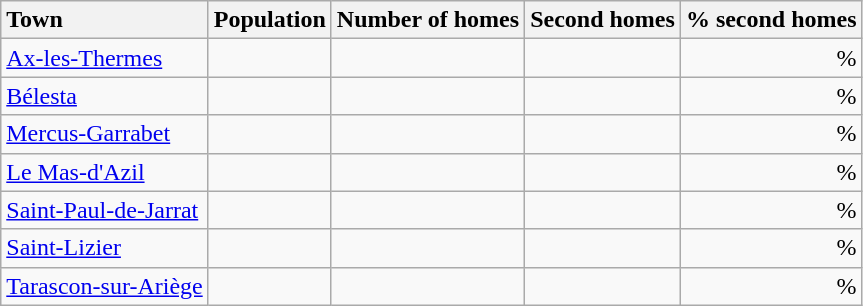<table class="wikitable sortable" style="text-align:right;">
<tr>
<th style="text-align:left">Town</th>
<th style="text-align:left">Population</th>
<th style="text-align:left">Number of homes</th>
<th style="text-align:left">Second homes</th>
<th style="text-align:left">% second homes</th>
</tr>
<tr>
<td style="text-align:left"><a href='#'>Ax-les-Thermes</a></td>
<td></td>
<td></td>
<td></td>
<td>%</td>
</tr>
<tr>
<td style="text-align:left"><a href='#'>Bélesta</a></td>
<td></td>
<td></td>
<td></td>
<td>%</td>
</tr>
<tr>
<td style="text-align:left"><a href='#'>Mercus-Garrabet</a></td>
<td></td>
<td></td>
<td></td>
<td>%</td>
</tr>
<tr>
<td style="text-align:left"><a href='#'>Le Mas-d'Azil</a></td>
<td></td>
<td></td>
<td></td>
<td>%</td>
</tr>
<tr>
<td style="text-align:left"><a href='#'>Saint-Paul-de-Jarrat</a></td>
<td></td>
<td></td>
<td></td>
<td>%</td>
</tr>
<tr>
<td style="text-align:left"><a href='#'>Saint-Lizier</a></td>
<td></td>
<td></td>
<td></td>
<td>%</td>
</tr>
<tr>
<td style="text-align:left"><a href='#'>Tarascon-sur-Ariège</a></td>
<td></td>
<td></td>
<td></td>
<td>%</td>
</tr>
</table>
